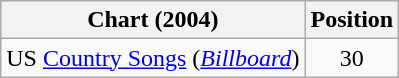<table class="wikitable sortable">
<tr>
<th scope="col">Chart (2004)</th>
<th scope="col">Position</th>
</tr>
<tr>
<td>US <a href='#'>Country Songs</a> (<em><a href='#'>Billboard</a></em>)</td>
<td align="center">30</td>
</tr>
</table>
